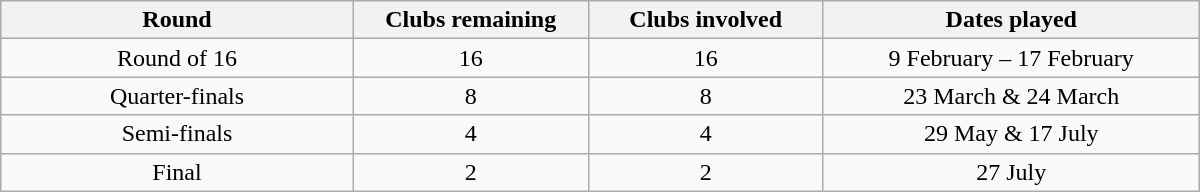<table class="wikitable" style="text-align: center; font-size: 100%; width: 800px;">
<tr>
<th width=15%>Round</th>
<th width=10%>Clubs remaining</th>
<th width=10%>Clubs involved</th>
<th width="16%">Dates played</th>
</tr>
<tr>
<td align="center">Round of 16</td>
<td align="center">16</td>
<td align="center">16</td>
<td align="center">9 February – 17 February</td>
</tr>
<tr>
<td align="center">Quarter-finals</td>
<td align="center">8</td>
<td align="center">8</td>
<td align="center">23 March & 24 March</td>
</tr>
<tr>
<td align="center">Semi-finals</td>
<td align="center">4</td>
<td align="center">4</td>
<td align="center">29 May & 17 July</td>
</tr>
<tr>
<td align="center">Final</td>
<td align="center">2</td>
<td align="center">2</td>
<td align="center">27 July</td>
</tr>
</table>
